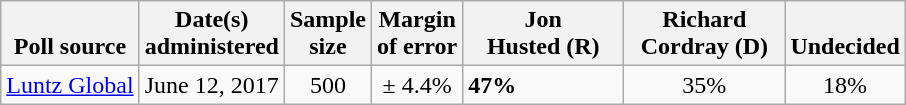<table class="wikitable">
<tr valign=bottom>
<th>Poll source</th>
<th>Date(s)<br>administered</th>
<th>Sample<br>size</th>
<th>Margin<br>of error</th>
<th style="width:100px;">Jon<br>Husted (R)</th>
<th style="width:100px;">Richard<br>Cordray (D)</th>
<th>Undecided</th>
</tr>
<tr>
<td><a href='#'>Luntz Global</a></td>
<td align=center>June 12, 2017</td>
<td align=center>500</td>
<td align=center>± 4.4%</td>
<td><strong>47%</strong></td>
<td align=center>35%</td>
<td align=center>18%</td>
</tr>
</table>
